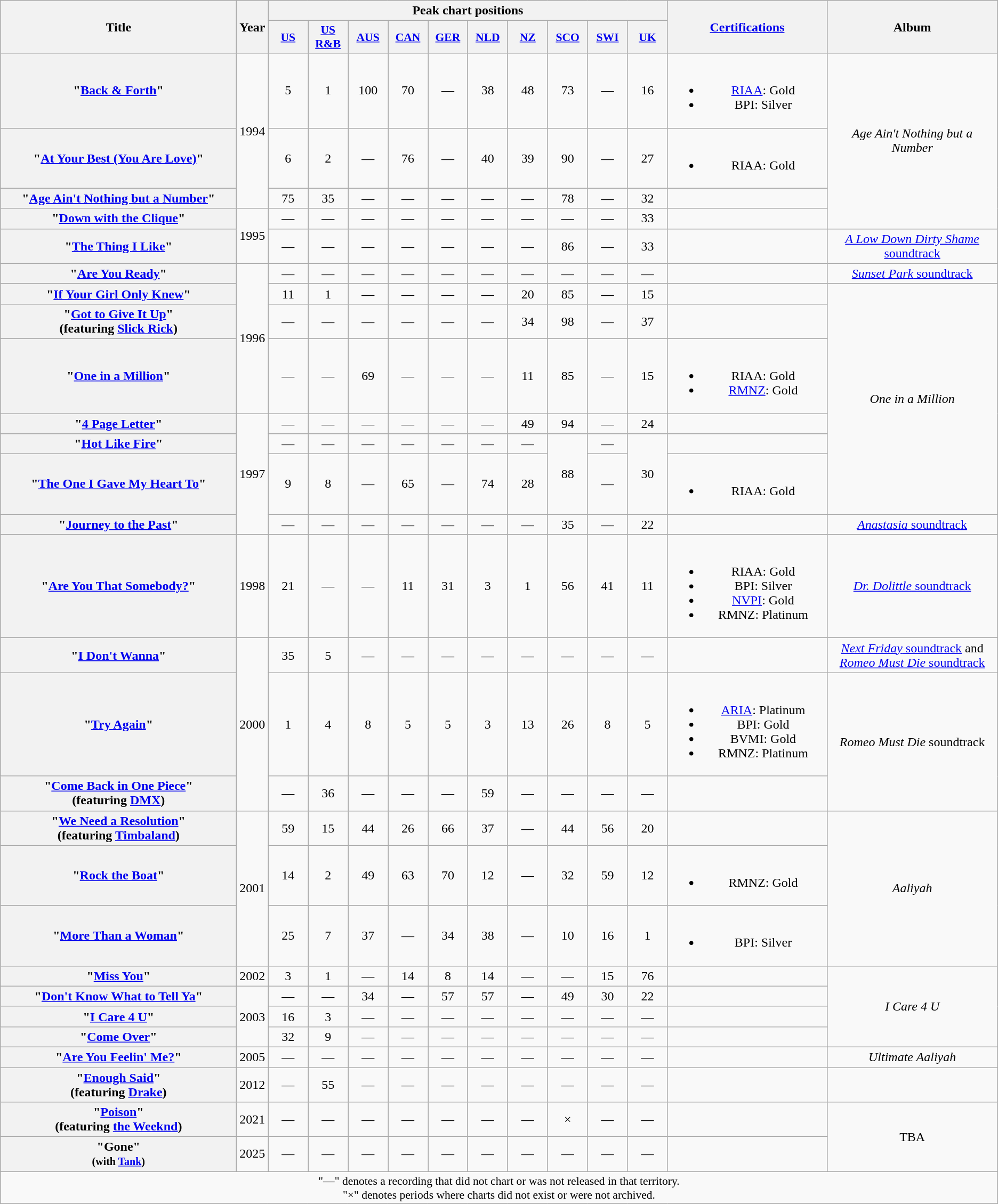<table class="wikitable plainrowheaders" style="text-align:center;">
<tr>
<th scope="col" rowspan="2" style="width:18em;">Title</th>
<th scope="col" rowspan="2">Year</th>
<th scope="col" colspan="10">Peak chart positions</th>
<th scope="col" rowspan="2" style="width:12em;"><a href='#'>Certifications</a></th>
<th scope="col" rowspan="2">Album</th>
</tr>
<tr>
<th scope="col" style="width:3em;font-size:90%;"><a href='#'>US</a><br></th>
<th scope="col" style="width:3em;font-size:90%;"><a href='#'>US<br>R&B</a><br></th>
<th scope="col" style="width:3em;font-size:90%;"><a href='#'>AUS</a><br></th>
<th scope="col" style="width:3em;font-size:90%;"><a href='#'>CAN</a><br></th>
<th scope="col" style="width:3em;font-size:90%;"><a href='#'>GER</a><br></th>
<th scope="col" style="width:3em;font-size:90%;"><a href='#'>NLD</a><br></th>
<th scope="col" style="width:3em;font-size:90%;"><a href='#'>NZ</a><br></th>
<th scope="col" style="width:3em;font-size:90%;"><a href='#'>SCO</a><br></th>
<th scope="col" style="width:3em;font-size:90%;"><a href='#'>SWI</a><br></th>
<th scope="col" style="width:3em;font-size:90%;"><a href='#'>UK</a><br></th>
</tr>
<tr>
<th scope="row">"<a href='#'>Back & Forth</a>"</th>
<td rowspan="3">1994</td>
<td>5</td>
<td>1</td>
<td>100</td>
<td>70</td>
<td>—</td>
<td>38</td>
<td>48</td>
<td>73</td>
<td>—</td>
<td>16</td>
<td><br><ul><li><a href='#'>RIAA</a>: Gold</li><li>BPI: Silver</li></ul></td>
<td rowspan="4"><em>Age Ain't Nothing but a Number</em></td>
</tr>
<tr>
<th scope="row">"<a href='#'>At Your Best (You Are Love)</a>"</th>
<td>6</td>
<td>2</td>
<td>—</td>
<td>76</td>
<td>—</td>
<td>40</td>
<td>39</td>
<td>90</td>
<td>—</td>
<td>27</td>
<td><br><ul><li>RIAA: Gold</li></ul></td>
</tr>
<tr>
<th scope="row">"<a href='#'>Age Ain't Nothing but a Number</a>"</th>
<td>75</td>
<td>35</td>
<td>—</td>
<td>—</td>
<td>—</td>
<td>—</td>
<td>—</td>
<td>78</td>
<td>—</td>
<td>32</td>
<td></td>
</tr>
<tr>
<th scope="row">"<a href='#'>Down with the Clique</a>"</th>
<td rowspan="2">1995</td>
<td>—</td>
<td>—</td>
<td>—</td>
<td>—</td>
<td>—</td>
<td>—</td>
<td>—</td>
<td>—</td>
<td>—</td>
<td>33</td>
<td></td>
</tr>
<tr>
<th scope="row">"<a href='#'>The Thing I Like</a>"</th>
<td>—</td>
<td>—</td>
<td>—</td>
<td>—</td>
<td>—</td>
<td>—</td>
<td>—</td>
<td>86</td>
<td>—</td>
<td>33</td>
<td></td>
<td><a href='#'><em>A Low Down Dirty Shame</em> soundtrack</a></td>
</tr>
<tr>
<th scope="row">"<a href='#'>Are You Ready</a>"</th>
<td rowspan="4">1996</td>
<td>—</td>
<td>—</td>
<td>—</td>
<td>—</td>
<td>—</td>
<td>—</td>
<td>—</td>
<td>—</td>
<td>—</td>
<td>—</td>
<td></td>
<td><a href='#'><em>Sunset Park</em> soundtrack</a></td>
</tr>
<tr>
<th scope="row">"<a href='#'>If Your Girl Only Knew</a>"</th>
<td>11</td>
<td>1</td>
<td>—</td>
<td>—</td>
<td>—</td>
<td>—</td>
<td>20</td>
<td>85</td>
<td>—</td>
<td>15</td>
<td></td>
<td rowspan="6"><em>One in a Million</em></td>
</tr>
<tr>
<th scope="row">"<a href='#'>Got to Give It Up</a>"<br><span>(featuring <a href='#'>Slick Rick</a>)</span></th>
<td>—</td>
<td>—</td>
<td>—</td>
<td>—</td>
<td>—</td>
<td>—</td>
<td>34</td>
<td>98</td>
<td>—</td>
<td>37</td>
<td></td>
</tr>
<tr>
<th scope="row">"<a href='#'>One in a Million</a>"</th>
<td>—</td>
<td>—</td>
<td>69</td>
<td>—</td>
<td>—</td>
<td>—</td>
<td>11</td>
<td>85</td>
<td>—</td>
<td>15</td>
<td><br><ul><li>RIAA: Gold</li><li><a href='#'>RMNZ</a>: Gold</li></ul></td>
</tr>
<tr>
<th scope="row">"<a href='#'>4 Page Letter</a>"</th>
<td rowspan="4">1997</td>
<td>—</td>
<td>—</td>
<td>—</td>
<td>—</td>
<td>—</td>
<td>—</td>
<td>49</td>
<td>94</td>
<td>—</td>
<td>24</td>
<td></td>
</tr>
<tr>
<th scope="row">"<a href='#'>Hot Like Fire</a>"</th>
<td>—</td>
<td>—</td>
<td>—</td>
<td>—</td>
<td>—</td>
<td>—</td>
<td>—</td>
<td rowspan="2">88</td>
<td>—</td>
<td rowspan="2">30</td>
<td></td>
</tr>
<tr>
<th scope="row">"<a href='#'>The One I Gave My Heart To</a>"</th>
<td>9</td>
<td>8</td>
<td>—</td>
<td>65</td>
<td>—</td>
<td>74</td>
<td>28</td>
<td>—</td>
<td><br><ul><li>RIAA: Gold</li></ul></td>
</tr>
<tr>
<th scope="row">"<a href='#'>Journey to the Past</a>"</th>
<td>—</td>
<td>—</td>
<td>—</td>
<td>—</td>
<td>—</td>
<td>—</td>
<td>—</td>
<td>35</td>
<td>—</td>
<td>22</td>
<td></td>
<td><a href='#'><em>Anastasia</em> soundtrack</a></td>
</tr>
<tr>
<th scope="row">"<a href='#'>Are You That Somebody?</a>"</th>
<td>1998</td>
<td>21</td>
<td>—</td>
<td>—</td>
<td>11</td>
<td>31</td>
<td>3</td>
<td>1</td>
<td>56</td>
<td>41</td>
<td>11</td>
<td><br><ul><li>RIAA: Gold</li><li>BPI: Silver</li><li><a href='#'>NVPI</a>: Gold</li><li>RMNZ: Platinum</li></ul></td>
<td><a href='#'><em>Dr. Dolittle</em> soundtrack</a></td>
</tr>
<tr>
<th scope="row">"<a href='#'>I Don't Wanna</a>"</th>
<td rowspan="3">2000</td>
<td>35</td>
<td>5</td>
<td>—</td>
<td>—</td>
<td>—</td>
<td>—</td>
<td>—</td>
<td>—</td>
<td>—</td>
<td>—</td>
<td></td>
<td><a href='#'><em>Next Friday</em> soundtrack</a> and <a href='#'><em>Romeo Must Die</em> soundtrack</a></td>
</tr>
<tr>
<th scope="row">"<a href='#'>Try Again</a>"</th>
<td>1</td>
<td>4</td>
<td>8</td>
<td>5</td>
<td>5</td>
<td>3</td>
<td>13</td>
<td>26</td>
<td>8</td>
<td>5</td>
<td><br><ul><li><a href='#'>ARIA</a>: Platinum</li><li>BPI: Gold</li><li>BVMI: Gold</li><li>RMNZ: Platinum</li></ul></td>
<td rowspan="2"><em>Romeo Must Die</em> soundtrack</td>
</tr>
<tr>
<th scope="row">"<a href='#'>Come Back in One Piece</a>"<br><span>(featuring <a href='#'>DMX</a>)</span></th>
<td>—</td>
<td>36</td>
<td>—</td>
<td>—</td>
<td>—</td>
<td>59</td>
<td>—</td>
<td>—</td>
<td>—</td>
<td>—</td>
<td></td>
</tr>
<tr>
<th scope="row">"<a href='#'>We Need a Resolution</a>"<br><span>(featuring <a href='#'>Timbaland</a>)</span></th>
<td rowspan="3">2001</td>
<td>59</td>
<td>15</td>
<td>44</td>
<td>26</td>
<td>66</td>
<td>37</td>
<td>—</td>
<td>44</td>
<td>56</td>
<td>20</td>
<td></td>
<td rowspan="3"><em>Aaliyah</em></td>
</tr>
<tr>
<th scope="row">"<a href='#'>Rock the Boat</a>"</th>
<td>14</td>
<td>2</td>
<td>49</td>
<td>63</td>
<td>70</td>
<td>12</td>
<td>—</td>
<td>32</td>
<td>59</td>
<td>12</td>
<td><br><ul><li>RMNZ: Gold</li></ul></td>
</tr>
<tr>
<th scope="row">"<a href='#'>More Than a Woman</a>"</th>
<td>25</td>
<td>7</td>
<td>37</td>
<td>—</td>
<td>34</td>
<td>38</td>
<td>—</td>
<td>10</td>
<td>16</td>
<td>1</td>
<td><br><ul><li>BPI: Silver</li></ul></td>
</tr>
<tr>
<th scope="row">"<a href='#'>Miss You</a>"</th>
<td>2002</td>
<td>3</td>
<td>1</td>
<td>—</td>
<td>14</td>
<td>8</td>
<td>14</td>
<td>—</td>
<td>—</td>
<td>15</td>
<td>76</td>
<td></td>
<td rowspan="4"><em>I Care 4 U</em></td>
</tr>
<tr>
<th scope="row">"<a href='#'>Don't Know What to Tell Ya</a>"</th>
<td rowspan="3">2003</td>
<td>—</td>
<td>—</td>
<td>34</td>
<td>—</td>
<td>57</td>
<td>57</td>
<td>—</td>
<td>49</td>
<td>30</td>
<td>22</td>
<td></td>
</tr>
<tr>
<th scope="row">"<a href='#'>I Care 4 U</a>"</th>
<td>16</td>
<td>3</td>
<td>—</td>
<td>—</td>
<td>—</td>
<td>—</td>
<td>—</td>
<td>—</td>
<td>—</td>
<td>—</td>
<td></td>
</tr>
<tr>
<th scope="row">"<a href='#'>Come Over</a>"</th>
<td>32</td>
<td>9</td>
<td>—</td>
<td>—</td>
<td>—</td>
<td>—</td>
<td>—</td>
<td>—</td>
<td>—</td>
<td>—</td>
<td></td>
</tr>
<tr>
<th scope="row">"<a href='#'>Are You Feelin' Me?</a>"</th>
<td>2005</td>
<td>—</td>
<td>—</td>
<td>—</td>
<td>—</td>
<td>—</td>
<td>—</td>
<td>—</td>
<td>—</td>
<td>—</td>
<td>—</td>
<td></td>
<td><em>Ultimate Aaliyah</em></td>
</tr>
<tr>
<th scope="row">"<a href='#'>Enough Said</a>"<br><span>(featuring <a href='#'>Drake</a>)</span></th>
<td>2012</td>
<td>—</td>
<td>55</td>
<td>—</td>
<td>—</td>
<td>—</td>
<td>—</td>
<td>—</td>
<td>—</td>
<td>—</td>
<td>—</td>
<td></td>
<td></td>
</tr>
<tr>
<th scope="row">"<a href='#'>Poison</a>"<br><span>(featuring <a href='#'>the Weeknd</a>)</span></th>
<td>2021</td>
<td>—</td>
<td>—</td>
<td>—</td>
<td>—</td>
<td>—</td>
<td>—</td>
<td>—</td>
<td>×</td>
<td>—</td>
<td>—</td>
<td></td>
<td rowspan="2">TBA</td>
</tr>
<tr>
<th scope="row">"Gone"<br><small>(with <a href='#'>Tank</a>)<br></small></th>
<td>2025</td>
<td>—</td>
<td>—</td>
<td>—</td>
<td>—</td>
<td>—</td>
<td>—</td>
<td>—</td>
<td>—</td>
<td>—</td>
<td>—</td>
<td></td>
</tr>
<tr>
<td colspan="14" style="font-size:90%">"—" denotes a recording that did not chart or was not released in that territory.<br>"×" denotes periods where charts did not exist or were not archived.</td>
</tr>
</table>
